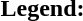<table class="toccolours" style="font-size:100%; white-space:nowrap;">
<tr>
<td><strong>Legend:</strong></td>
<td>      </td>
</tr>
<tr>
<td></td>
</tr>
<tr>
<td></td>
</tr>
</table>
